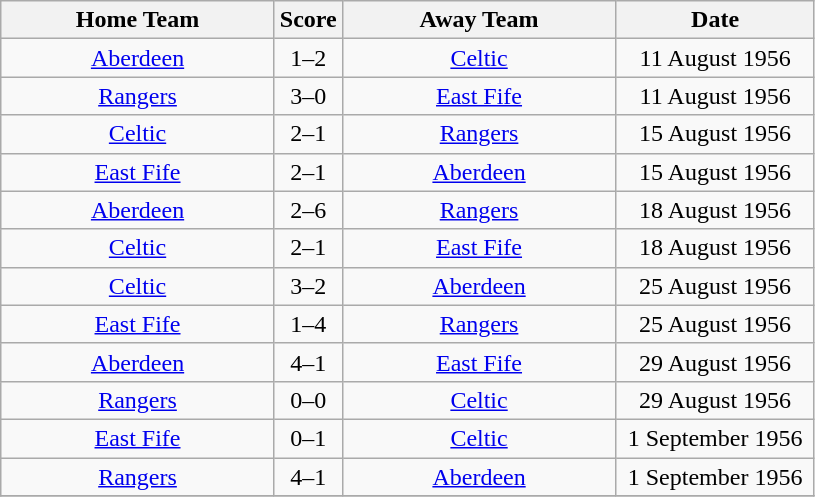<table class="wikitable" style="text-align:center;">
<tr>
<th width=175>Home Team</th>
<th width=20>Score</th>
<th width=175>Away Team</th>
<th width= 125>Date</th>
</tr>
<tr>
<td><a href='#'>Aberdeen</a></td>
<td>1–2</td>
<td><a href='#'>Celtic</a></td>
<td>11 August 1956</td>
</tr>
<tr>
<td><a href='#'>Rangers</a></td>
<td>3–0</td>
<td><a href='#'>East Fife</a></td>
<td>11 August 1956</td>
</tr>
<tr>
<td><a href='#'>Celtic</a></td>
<td>2–1</td>
<td><a href='#'>Rangers</a></td>
<td>15 August 1956</td>
</tr>
<tr>
<td><a href='#'>East Fife</a></td>
<td>2–1</td>
<td><a href='#'>Aberdeen</a></td>
<td>15 August 1956</td>
</tr>
<tr>
<td><a href='#'>Aberdeen</a></td>
<td>2–6</td>
<td><a href='#'>Rangers</a></td>
<td>18 August 1956</td>
</tr>
<tr>
<td><a href='#'>Celtic</a></td>
<td>2–1</td>
<td><a href='#'>East Fife</a></td>
<td>18 August 1956</td>
</tr>
<tr>
<td><a href='#'>Celtic</a></td>
<td>3–2</td>
<td><a href='#'>Aberdeen</a></td>
<td>25 August 1956</td>
</tr>
<tr>
<td><a href='#'>East Fife</a></td>
<td>1–4</td>
<td><a href='#'>Rangers</a></td>
<td>25 August 1956</td>
</tr>
<tr>
<td><a href='#'>Aberdeen</a></td>
<td>4–1</td>
<td><a href='#'>East Fife</a></td>
<td>29 August 1956</td>
</tr>
<tr>
<td><a href='#'>Rangers</a></td>
<td>0–0</td>
<td><a href='#'>Celtic</a></td>
<td>29 August 1956</td>
</tr>
<tr>
<td><a href='#'>East Fife</a></td>
<td>0–1</td>
<td><a href='#'>Celtic</a></td>
<td>1 September 1956</td>
</tr>
<tr>
<td><a href='#'>Rangers</a></td>
<td>4–1</td>
<td><a href='#'>Aberdeen</a></td>
<td>1 September 1956</td>
</tr>
<tr>
</tr>
</table>
